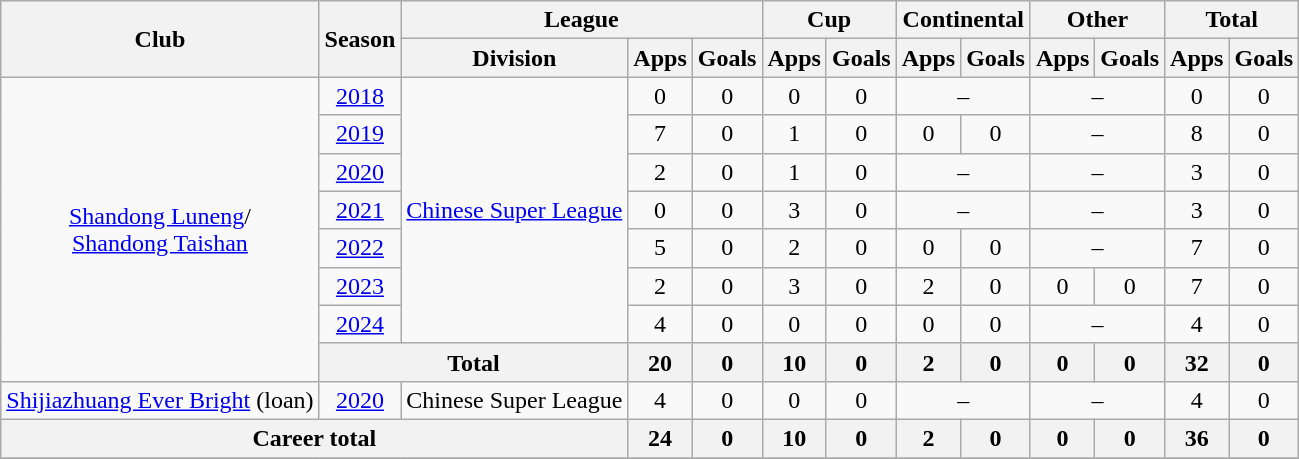<table class="wikitable" style="text-align: center">
<tr>
<th rowspan="2">Club</th>
<th rowspan="2">Season</th>
<th colspan="3">League</th>
<th colspan="2">Cup</th>
<th colspan="2">Continental</th>
<th colspan="2">Other</th>
<th colspan="2">Total</th>
</tr>
<tr>
<th>Division</th>
<th>Apps</th>
<th>Goals</th>
<th>Apps</th>
<th>Goals</th>
<th>Apps</th>
<th>Goals</th>
<th>Apps</th>
<th>Goals</th>
<th>Apps</th>
<th>Goals</th>
</tr>
<tr>
<td rowspan="8"><a href='#'>Shandong Luneng</a>/<br><a href='#'>Shandong Taishan</a></td>
<td><a href='#'>2018</a></td>
<td rowspan="7"><a href='#'>Chinese Super League</a></td>
<td>0</td>
<td>0</td>
<td>0</td>
<td>0</td>
<td colspan="2">–</td>
<td colspan="2">–</td>
<td>0</td>
<td>0</td>
</tr>
<tr>
<td><a href='#'>2019</a></td>
<td>7</td>
<td>0</td>
<td>1</td>
<td>0</td>
<td>0</td>
<td>0</td>
<td colspan="2">–</td>
<td>8</td>
<td>0</td>
</tr>
<tr>
<td><a href='#'>2020</a></td>
<td>2</td>
<td>0</td>
<td>1</td>
<td>0</td>
<td colspan="2">–</td>
<td colspan="2">–</td>
<td>3</td>
<td>0</td>
</tr>
<tr>
<td><a href='#'>2021</a></td>
<td>0</td>
<td>0</td>
<td>3</td>
<td>0</td>
<td colspan="2">–</td>
<td colspan="2">–</td>
<td>3</td>
<td>0</td>
</tr>
<tr>
<td><a href='#'>2022</a></td>
<td>5</td>
<td>0</td>
<td>2</td>
<td>0</td>
<td>0</td>
<td>0</td>
<td colspan="2">–</td>
<td>7</td>
<td>0</td>
</tr>
<tr>
<td><a href='#'>2023</a></td>
<td>2</td>
<td>0</td>
<td>3</td>
<td>0</td>
<td>2</td>
<td>0</td>
<td>0</td>
<td>0</td>
<td>7</td>
<td>0</td>
</tr>
<tr>
<td><a href='#'>2024</a></td>
<td>4</td>
<td>0</td>
<td>0</td>
<td>0</td>
<td>0</td>
<td>0</td>
<td colspan="2">–</td>
<td>4</td>
<td>0</td>
</tr>
<tr>
<th colspan=2>Total</th>
<th>20</th>
<th>0</th>
<th>10</th>
<th>0</th>
<th>2</th>
<th>0</th>
<th>0</th>
<th>0</th>
<th>32</th>
<th>0</th>
</tr>
<tr>
<td><a href='#'>Shijiazhuang Ever Bright</a> (loan)</td>
<td><a href='#'>2020</a></td>
<td>Chinese Super League</td>
<td>4</td>
<td>0</td>
<td>0</td>
<td>0</td>
<td colspan="2">–</td>
<td colspan="2">–</td>
<td>4</td>
<td>0</td>
</tr>
<tr>
<th colspan=3>Career total</th>
<th>24</th>
<th>0</th>
<th>10</th>
<th>0</th>
<th>2</th>
<th>0</th>
<th>0</th>
<th>0</th>
<th>36</th>
<th>0</th>
</tr>
<tr>
</tr>
</table>
